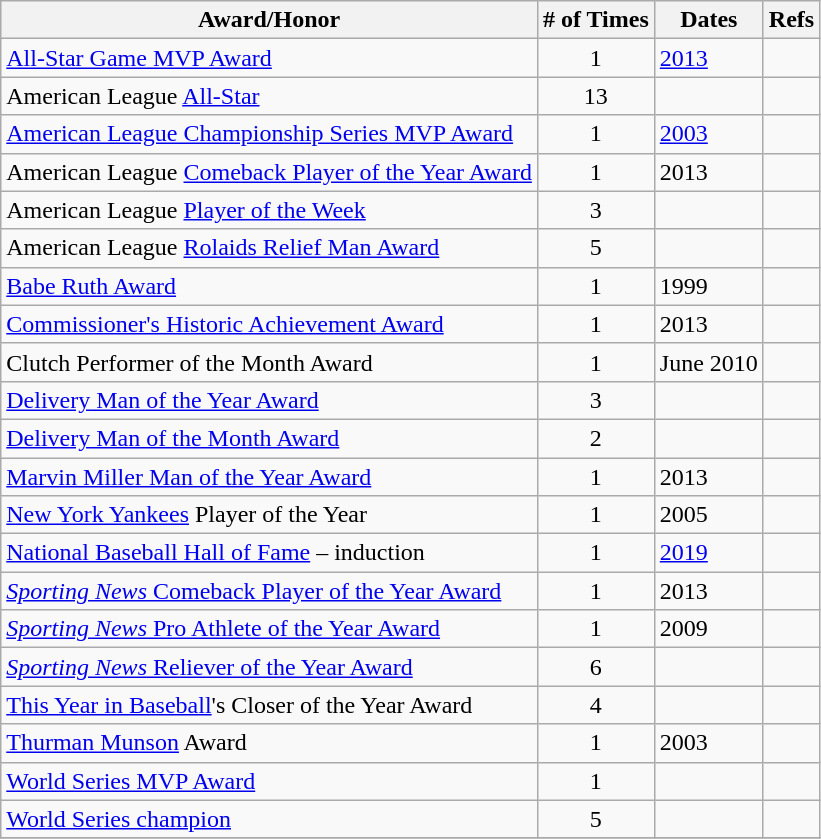<table class="wikitable" margin: 5px; text-align: center;>
<tr>
<th>Award/Honor</th>
<th># of Times</th>
<th>Dates</th>
<th>Refs</th>
</tr>
<tr>
<td><a href='#'>All-Star Game MVP Award</a></td>
<td align="center">1</td>
<td><a href='#'>2013</a></td>
<td></td>
</tr>
<tr>
<td>American League <a href='#'>All-Star</a></td>
<td align="center">13</td>
<td></td>
<td></td>
</tr>
<tr>
<td><a href='#'>American League Championship Series MVP Award</a></td>
<td align="center">1</td>
<td><a href='#'>2003</a></td>
<td></td>
</tr>
<tr>
<td>American League <a href='#'>Comeback Player of the Year Award</a></td>
<td align="center">1</td>
<td>2013</td>
<td></td>
</tr>
<tr>
<td>American League <a href='#'>Player of the Week</a></td>
<td align="center">3</td>
<td></td>
<td></td>
</tr>
<tr>
<td>American League <a href='#'>Rolaids Relief Man Award</a></td>
<td align="center">5</td>
<td></td>
<td></td>
</tr>
<tr>
<td><a href='#'>Babe Ruth Award</a></td>
<td align="center">1</td>
<td>1999</td>
<td></td>
</tr>
<tr>
<td><a href='#'>Commissioner's Historic Achievement Award</a></td>
<td align="center">1</td>
<td>2013</td>
<td></td>
</tr>
<tr>
<td>Clutch Performer of the Month Award</td>
<td align="center">1</td>
<td>June 2010</td>
<td></td>
</tr>
<tr>
<td><a href='#'>Delivery Man of the Year Award</a></td>
<td align="center">3</td>
<td></td>
<td></td>
</tr>
<tr>
<td><a href='#'>Delivery Man of the Month Award</a></td>
<td align="center">2</td>
<td></td>
<td></td>
</tr>
<tr>
<td><a href='#'>Marvin Miller Man of the Year Award</a></td>
<td align="center">1</td>
<td>2013</td>
<td></td>
</tr>
<tr>
<td><a href='#'>New York Yankees</a> Player of the Year</td>
<td align="center">1</td>
<td>2005</td>
<td></td>
</tr>
<tr>
<td><a href='#'>National Baseball Hall of Fame</a> – induction</td>
<td align="center">1</td>
<td><a href='#'>2019</a></td>
<td></td>
</tr>
<tr>
<td><a href='#'><em>Sporting News</em> Comeback Player of the Year Award</a></td>
<td align="center">1</td>
<td>2013</td>
<td></td>
</tr>
<tr>
<td><a href='#'><em>Sporting News</em> Pro Athlete of the Year Award</a></td>
<td align="center">1</td>
<td>2009</td>
<td></td>
</tr>
<tr>
<td><a href='#'><em>Sporting News</em> Reliever of the Year Award</a></td>
<td align="center">6</td>
<td></td>
<td></td>
</tr>
<tr>
<td><a href='#'>This Year in Baseball</a>'s Closer of the Year Award</td>
<td align="center">4</td>
<td></td>
<td></td>
</tr>
<tr>
<td><a href='#'>Thurman Munson</a> Award</td>
<td align="center">1</td>
<td>2003</td>
<td></td>
</tr>
<tr>
<td><a href='#'>World Series MVP Award</a></td>
<td align="center">1</td>
<td></td>
<td></td>
</tr>
<tr>
<td><a href='#'>World Series champion</a></td>
<td align="center">5</td>
<td></td>
<td></td>
</tr>
<tr>
</tr>
</table>
